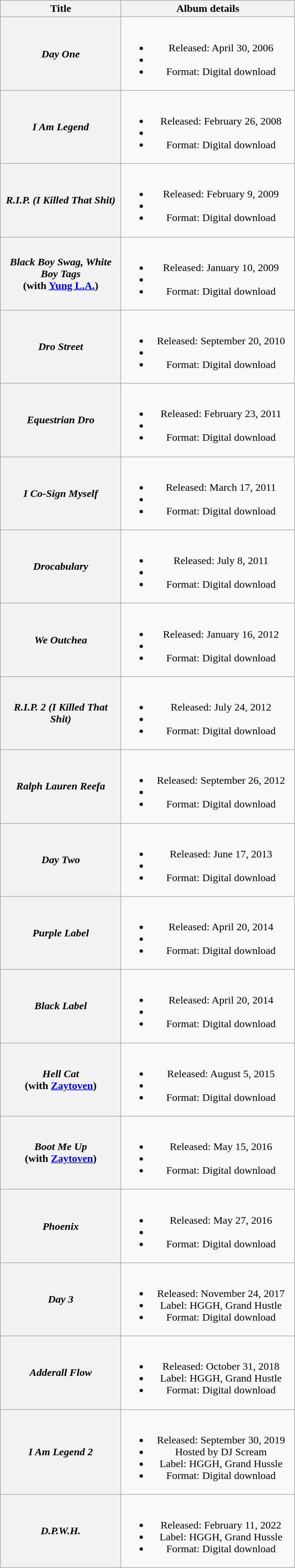<table class="wikitable plainrowheaders" style="text-align:center">
<tr>
<th scope="col" style="width:11em;">Title</th>
<th scope="col" style="width:16em;">Album details</th>
</tr>
<tr>
<th scope="row"><em>Day One</em></th>
<td><br><ul><li>Released: April 30, 2006</li><li></li><li>Format: Digital download</li></ul></td>
</tr>
<tr>
<th scope="row"><em>I Am Legend</em></th>
<td><br><ul><li>Released: February 26, 2008</li><li></li><li>Format: Digital download</li></ul></td>
</tr>
<tr>
<th scope="row"><em>R.I.P. (I Killed That Shit)</em></th>
<td><br><ul><li>Released: February 9, 2009</li><li></li><li>Format: Digital download</li></ul></td>
</tr>
<tr>
<th scope="row"><em>Black Boy Swag, White Boy Tags</em><br><span>(with <a href='#'>Yung L.A.</a>)</span></th>
<td><br><ul><li>Released: January 10, 2009</li><li></li><li>Format: Digital download</li></ul></td>
</tr>
<tr>
<th scope="row"><em>Dro Street</em></th>
<td><br><ul><li>Released: September 20, 2010</li><li></li><li>Format: Digital download</li></ul></td>
</tr>
<tr>
<th scope="row"><em>Equestrian Dro</em></th>
<td><br><ul><li>Released: February 23, 2011</li><li></li><li>Format: Digital download</li></ul></td>
</tr>
<tr>
<th scope="row"><em>I Co-Sign Myself</em></th>
<td><br><ul><li>Released: March 17, 2011</li><li></li><li>Format: Digital download</li></ul></td>
</tr>
<tr>
<th scope="row"><em>Drocabulary</em></th>
<td><br><ul><li>Released: July 8, 2011</li><li></li><li>Format: Digital download</li></ul></td>
</tr>
<tr>
<th scope="row"><em>We Outchea</em></th>
<td><br><ul><li>Released: January 16, 2012</li><li></li><li>Format: Digital download</li></ul></td>
</tr>
<tr>
<th scope="row"><em>R.I.P. 2 (I Killed That Shit)</em></th>
<td><br><ul><li>Released: July 24, 2012</li><li></li><li>Format: Digital download</li></ul></td>
</tr>
<tr>
<th scope="row"><em>Ralph Lauren Reefa</em></th>
<td><br><ul><li>Released: September 26, 2012</li><li></li><li>Format: Digital download</li></ul></td>
</tr>
<tr>
<th scope="row"><em>Day Two</em></th>
<td><br><ul><li>Released: June 17, 2013</li><li></li><li>Format: Digital download</li></ul></td>
</tr>
<tr>
<th scope="row"><em>Purple Label</em></th>
<td><br><ul><li>Released: April 20, 2014</li><li></li><li>Format: Digital download</li></ul></td>
</tr>
<tr>
<th scope="row"><em>Black Label</em></th>
<td><br><ul><li>Released: April 20, 2014</li><li></li><li>Format: Digital download</li></ul></td>
</tr>
<tr>
<th scope="row"><em>Hell Cat</em><br><span>(with <a href='#'>Zaytoven</a>)</span></th>
<td><br><ul><li>Released: August 5, 2015</li><li></li><li>Format: Digital download</li></ul></td>
</tr>
<tr>
<th scope="row"><em>Boot Me Up</em><br><span>(with <a href='#'>Zaytoven</a>)</span></th>
<td><br><ul><li>Released: May 15, 2016</li><li></li><li>Format: Digital download</li></ul></td>
</tr>
<tr>
<th scope="row"><em>Phoenix</em></th>
<td><br><ul><li>Released: May 27, 2016</li><li></li><li>Format: Digital download</li></ul></td>
</tr>
<tr>
<th scope="row"><em>Day 3</em></th>
<td><br><ul><li>Released: November 24, 2017</li><li>Label: HGGH, Grand Hustle</li><li>Format: Digital download</li></ul></td>
</tr>
<tr>
<th scope="row"><em>Adderall Flow</em></th>
<td><br><ul><li>Released: October 31, 2018</li><li>Label: HGGH, Grand Hustle</li><li>Format: Digital download</li></ul></td>
</tr>
<tr>
<th scope="row"><em>I Am Legend 2</em></th>
<td><br><ul><li>Released: September 30, 2019</li><li>Hosted by DJ Scream</li><li>Label: HGGH, Grand Hussle</li><li>Format: Digital download</li></ul></td>
</tr>
<tr>
<th scope="row"><em>D.P.W.H.</em></th>
<td><br><ul><li>Released: February 11, 2022</li><li>Label: HGGH, Grand Hussle</li><li>Format: Digital download</li></ul></td>
</tr>
</table>
